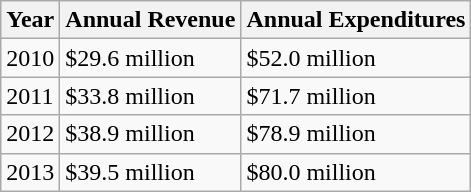<table class="wikitable">
<tr>
<th>Year</th>
<th>Annual Revenue</th>
<th>Annual Expenditures</th>
</tr>
<tr>
<td>2010</td>
<td>$29.6 million</td>
<td>$52.0 million</td>
</tr>
<tr>
<td>2011</td>
<td>$33.8 million</td>
<td>$71.7 million</td>
</tr>
<tr>
<td>2012</td>
<td>$38.9 million</td>
<td>$78.9 million</td>
</tr>
<tr>
<td>2013</td>
<td>$39.5 million</td>
<td>$80.0 million</td>
</tr>
</table>
